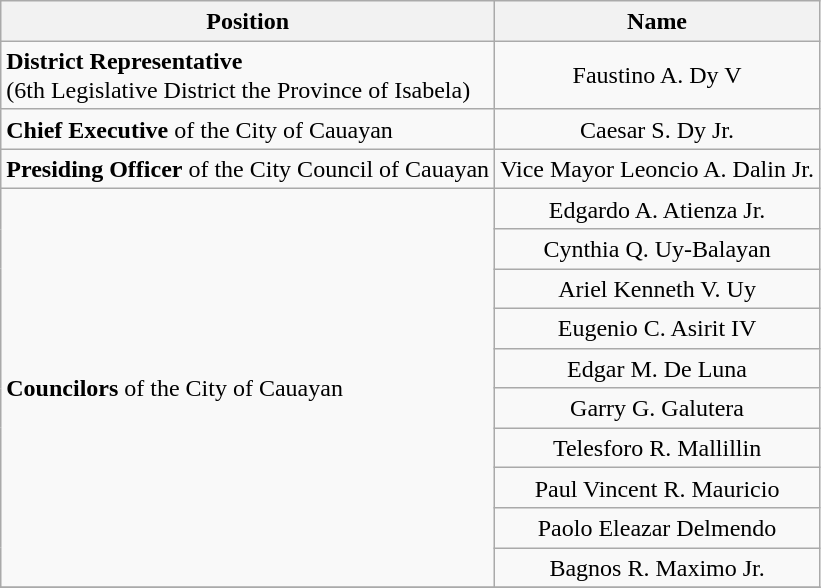<table class="wikitable" style="line-height:1.20em; font-size:100%;">
<tr>
<th>Position</th>
<th>Name</th>
</tr>
<tr>
<td><strong>District Representative</strong><br>(6th Legislative District the Province of Isabela)</td>
<td style="text-align:center;">Faustino A. Dy V</td>
</tr>
<tr>
<td><strong>Chief Executive</strong> of the City of Cauayan</td>
<td style="text-align:center;">Caesar S. Dy Jr.</td>
</tr>
<tr>
<td><strong>Presiding Officer</strong> of the City Council of Cauayan</td>
<td style="text-align:center;">Vice Mayor Leoncio A. Dalin Jr.</td>
</tr>
<tr>
<td rowspan=10><strong>Councilors</strong> of the City of Cauayan</td>
<td style="text-align:center;">Edgardo A. Atienza Jr.</td>
</tr>
<tr>
<td style="text-align:center;">Cynthia Q. Uy-Balayan</td>
</tr>
<tr>
<td style="text-align:center;">Ariel Kenneth V. Uy</td>
</tr>
<tr>
<td style="text-align:center;">Eugenio C. Asirit IV</td>
</tr>
<tr>
<td style="text-align:center;">Edgar M. De Luna</td>
</tr>
<tr>
<td style="text-align:center;">Garry G. Galutera</td>
</tr>
<tr>
<td style="text-align:center;">Telesforo R. Mallillin</td>
</tr>
<tr>
<td style="text-align:center;">Paul Vincent R. Mauricio</td>
</tr>
<tr>
<td style="text-align:center;">Paolo Eleazar Delmendo</td>
</tr>
<tr>
<td style="text-align:center;">Bagnos R. Maximo Jr.</td>
</tr>
<tr>
</tr>
</table>
